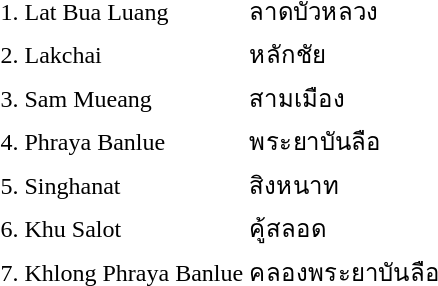<table>
<tr>
<td>1.</td>
<td>Lat Bua Luang</td>
<td>ลาดบัวหลวง</td>
<td></td>
</tr>
<tr>
<td>2.</td>
<td>Lakchai</td>
<td>หลักชัย</td>
<td></td>
</tr>
<tr>
<td>3.</td>
<td>Sam Mueang</td>
<td>สามเมือง</td>
<td></td>
</tr>
<tr>
<td>4.</td>
<td>Phraya Banlue</td>
<td>พระยาบันลือ</td>
<td></td>
</tr>
<tr>
<td>5.</td>
<td>Singhanat</td>
<td>สิงหนาท</td>
<td></td>
</tr>
<tr>
<td>6.</td>
<td>Khu Salot</td>
<td>คู้สลอด</td>
<td></td>
</tr>
<tr>
<td>7.</td>
<td>Khlong Phraya Banlue</td>
<td>คลองพระยาบันลือ</td>
<td></td>
</tr>
</table>
